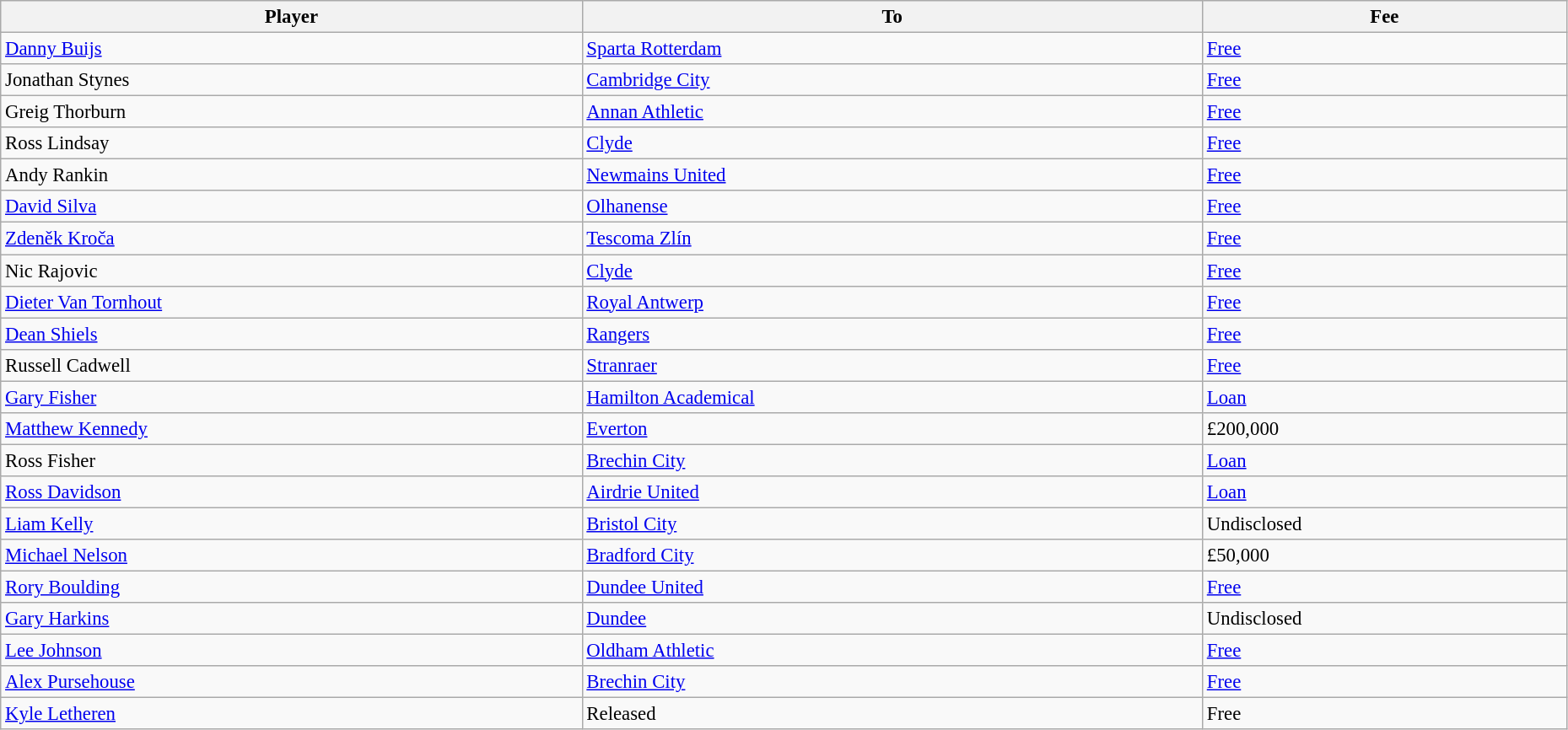<table class="wikitable" style="text-align:center; font-size:95%;width:98%; text-align:left">
<tr>
<th>Player</th>
<th>To</th>
<th>Fee</th>
</tr>
<tr>
<td> <a href='#'>Danny Buijs</a></td>
<td> <a href='#'>Sparta Rotterdam</a></td>
<td><a href='#'>Free</a></td>
</tr>
<tr>
<td> Jonathan Stynes</td>
<td> <a href='#'>Cambridge City</a></td>
<td><a href='#'>Free</a></td>
</tr>
<tr>
<td> Greig Thorburn</td>
<td> <a href='#'>Annan Athletic</a></td>
<td><a href='#'>Free</a></td>
</tr>
<tr>
<td> Ross Lindsay</td>
<td> <a href='#'>Clyde</a></td>
<td><a href='#'>Free</a></td>
</tr>
<tr>
<td> Andy Rankin</td>
<td> <a href='#'>Newmains United</a></td>
<td><a href='#'>Free</a></td>
</tr>
<tr>
<td> <a href='#'>David Silva</a></td>
<td> <a href='#'>Olhanense</a></td>
<td><a href='#'>Free</a></td>
</tr>
<tr>
<td> <a href='#'>Zdeněk Kroča</a></td>
<td> <a href='#'>Tescoma Zlín</a></td>
<td><a href='#'>Free</a></td>
</tr>
<tr>
<td> Nic Rajovic</td>
<td> <a href='#'>Clyde</a></td>
<td><a href='#'>Free</a></td>
</tr>
<tr>
<td> <a href='#'>Dieter Van Tornhout</a></td>
<td> <a href='#'>Royal Antwerp</a></td>
<td><a href='#'>Free</a></td>
</tr>
<tr>
<td> <a href='#'>Dean Shiels</a></td>
<td> <a href='#'>Rangers</a></td>
<td><a href='#'>Free</a></td>
</tr>
<tr>
<td> Russell Cadwell</td>
<td> <a href='#'>Stranraer</a></td>
<td><a href='#'>Free</a></td>
</tr>
<tr>
<td> <a href='#'>Gary Fisher</a></td>
<td> <a href='#'>Hamilton Academical</a></td>
<td><a href='#'>Loan</a></td>
</tr>
<tr>
<td> <a href='#'>Matthew Kennedy</a></td>
<td> <a href='#'>Everton</a></td>
<td>£200,000</td>
</tr>
<tr>
<td> Ross Fisher</td>
<td> <a href='#'>Brechin City</a></td>
<td><a href='#'>Loan</a></td>
</tr>
<tr>
<td> <a href='#'>Ross Davidson</a></td>
<td> <a href='#'>Airdrie United</a></td>
<td><a href='#'>Loan</a></td>
</tr>
<tr>
<td> <a href='#'>Liam Kelly</a></td>
<td> <a href='#'>Bristol City</a></td>
<td>Undisclosed</td>
</tr>
<tr>
<td> <a href='#'>Michael Nelson</a></td>
<td> <a href='#'>Bradford City</a></td>
<td>£50,000</td>
</tr>
<tr>
<td> <a href='#'>Rory Boulding</a></td>
<td> <a href='#'>Dundee United</a></td>
<td><a href='#'>Free</a></td>
</tr>
<tr>
<td> <a href='#'>Gary Harkins</a></td>
<td> <a href='#'>Dundee</a></td>
<td>Undisclosed</td>
</tr>
<tr>
<td> <a href='#'>Lee Johnson</a></td>
<td> <a href='#'>Oldham Athletic</a></td>
<td><a href='#'>Free</a></td>
</tr>
<tr>
<td> <a href='#'>Alex Pursehouse</a></td>
<td> <a href='#'>Brechin City</a></td>
<td><a href='#'>Free</a></td>
</tr>
<tr>
<td> <a href='#'>Kyle Letheren</a></td>
<td>Released</td>
<td>Free</td>
</tr>
</table>
